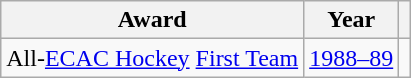<table class="wikitable">
<tr>
<th>Award</th>
<th>Year</th>
<th></th>
</tr>
<tr>
<td>All-<a href='#'>ECAC Hockey</a> <a href='#'>First Team</a></td>
<td><a href='#'>1988–89</a></td>
<td></td>
</tr>
</table>
